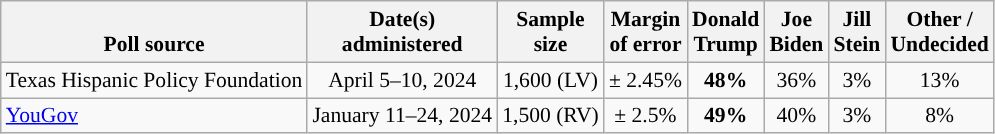<table class="wikitable sortable mw-datatable" style="font-size:90%;text-align:center;line-height:17px">
<tr style="vertical-align:bottom">
<th>Poll source</th>
<th>Date(s)<br>administered</th>
<th>Sample<br>size</th>
<th>Margin<br>of error</th>
<th class="unsortable">Donald<br>Trump<br></th>
<th class="unsortable">Joe<br>Biden<br></th>
<th class="unsortable">Jill<br>Stein<br></th>
<th class="unsortable">Other /<br>Undecided</th>
</tr>
<tr>
<td style="text-align:left;">Texas Hispanic Policy Foundation</td>
<td data-sort-value="2024-04-16">April 5–10, 2024</td>
<td>1,600 (LV)</td>
<td>± 2.45%</td>
<td style="background-color:"><strong>48%</strong></td>
<td>36%</td>
<td>3%</td>
<td>13%</td>
</tr>
<tr>
<td style="text-align:left;"><a href='#'>YouGov</a></td>
<td data-sort-value="2024-01-30">January 11–24, 2024</td>
<td>1,500 (RV)</td>
<td>± 2.5%</td>
<td style="background-color:"><strong>49%</strong></td>
<td>40%</td>
<td>3%</td>
<td>8%</td>
</tr>
</table>
